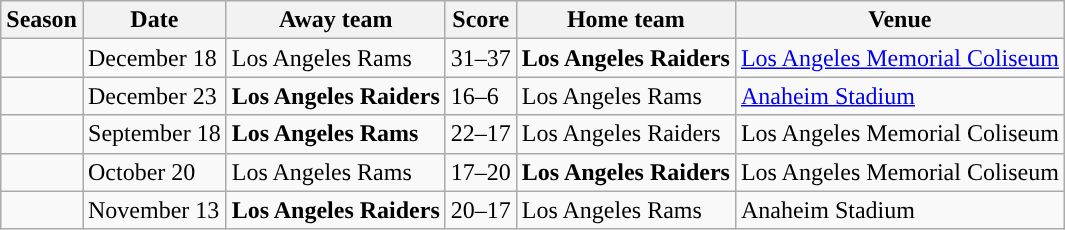<table class="wikitable">
<tr>
<th>Season</th>
<th>Date</th>
<th>Away team</th>
<th>Score</th>
<th>Home team</th>
<th>Venue</th>
</tr>
<tr>
<td></td>
<td>December 18</td>
<td>Los Angeles Rams</td>
<td>31–37</td>
<td><strong>Los Angeles Raiders</strong></td>
<td><a href='#'>Los Angeles Memorial Coliseum</a></td>
</tr>
<tr>
<td></td>
<td>December 23</td>
<td><strong>Los Angeles Raiders</strong></td>
<td>16–6</td>
<td>Los Angeles Rams</td>
<td><a href='#'>Anaheim Stadium</a></td>
</tr>
<tr>
<td></td>
<td>September 18</td>
<td><strong>Los Angeles Rams</strong></td>
<td>22–17</td>
<td>Los Angeles Raiders</td>
<td>Los Angeles Memorial Coliseum</td>
</tr>
<tr>
<td></td>
<td>October 20</td>
<td>Los Angeles Rams</td>
<td>17–20</td>
<td><strong>Los Angeles Raiders</strong></td>
<td>Los Angeles Memorial Coliseum</td>
</tr>
<tr>
<td></td>
<td>November 13</td>
<td><strong>Los Angeles Raiders</strong></td>
<td>20–17</td>
<td>Los Angeles Rams</td>
<td>Anaheim Stadium</td>
</tr>
</table>
